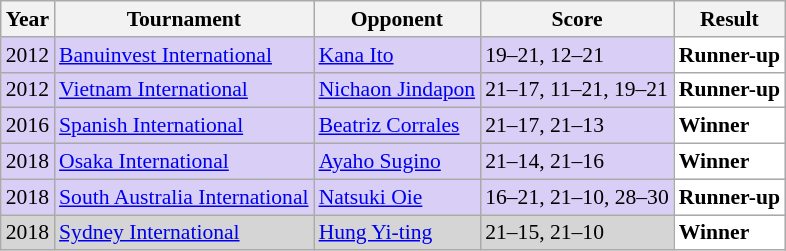<table class="sortable wikitable" style="font-size: 90%;">
<tr>
<th>Year</th>
<th>Tournament</th>
<th>Opponent</th>
<th>Score</th>
<th>Result</th>
</tr>
<tr style="background:#D8CEF6">
<td align="center">2012</td>
<td align="left"><a href='#'>Banuinvest International</a></td>
<td align="left"> <a href='#'>Kana Ito</a></td>
<td align="left">19–21, 12–21</td>
<td style="text-align:left; background:white"> <strong>Runner-up</strong></td>
</tr>
<tr style="background:#D8CEF6">
<td align="center">2012</td>
<td align="left"><a href='#'>Vietnam International</a></td>
<td align="left"> <a href='#'>Nichaon Jindapon</a></td>
<td align="left">21–17, 11–21, 19–21</td>
<td style="text-align:left; background:white"> <strong>Runner-up</strong></td>
</tr>
<tr style="background:#D8CEF6">
<td align="center">2016</td>
<td align="left"><a href='#'>Spanish International</a></td>
<td align="left"> <a href='#'>Beatriz Corrales</a></td>
<td align="left">21–17, 21–13</td>
<td style="text-align:left; background:white"> <strong>Winner</strong></td>
</tr>
<tr style="background:#D8CEF6">
<td align="center">2018</td>
<td align="left"><a href='#'>Osaka International</a></td>
<td align="left"> <a href='#'>Ayaho Sugino</a></td>
<td align="left">21–14, 21–16</td>
<td style="text-align:left; background:white"> <strong>Winner</strong></td>
</tr>
<tr style="background:#D8CEF6">
<td align="center">2018</td>
<td align="left"><a href='#'>South Australia International</a></td>
<td align="left"> <a href='#'>Natsuki Oie</a></td>
<td align="left">16–21, 21–10, 28–30</td>
<td style="text-align:left; background:white"> <strong>Runner-up</strong></td>
</tr>
<tr style="background:#D5D5D5">
<td align="center">2018</td>
<td align="left"><a href='#'>Sydney International</a></td>
<td align="left"> <a href='#'>Hung Yi-ting</a></td>
<td align="left">21–15, 21–10</td>
<td style="text-align:left; background:white"> <strong>Winner</strong></td>
</tr>
</table>
